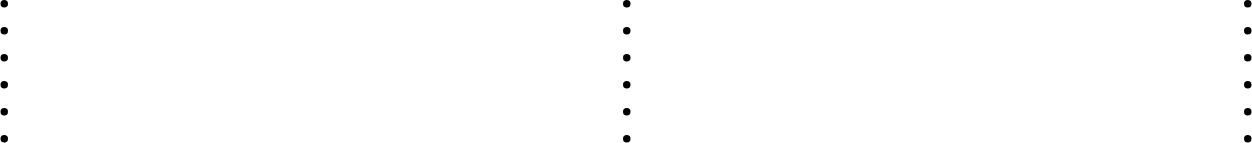<table>
<tr>
<td style="vertical-align:top; width:33%;"><br><ul><li></li><li></li><li></li><li></li><li></li><li></li></ul></td>
<td style="vertical-align:top; width:33%;"><br><ul><li></li><li></li><li></li><li></li><li></li><li></li></ul></td>
<td style="vertical-align:top; width:33%;"><br><ul><li></li><li></li><li></li><li></li><li></li><li></li></ul></td>
<td style="vertical-align:top; width:33%;"></td>
<td style="vertical-align:top; width:25%;"></td>
</tr>
</table>
